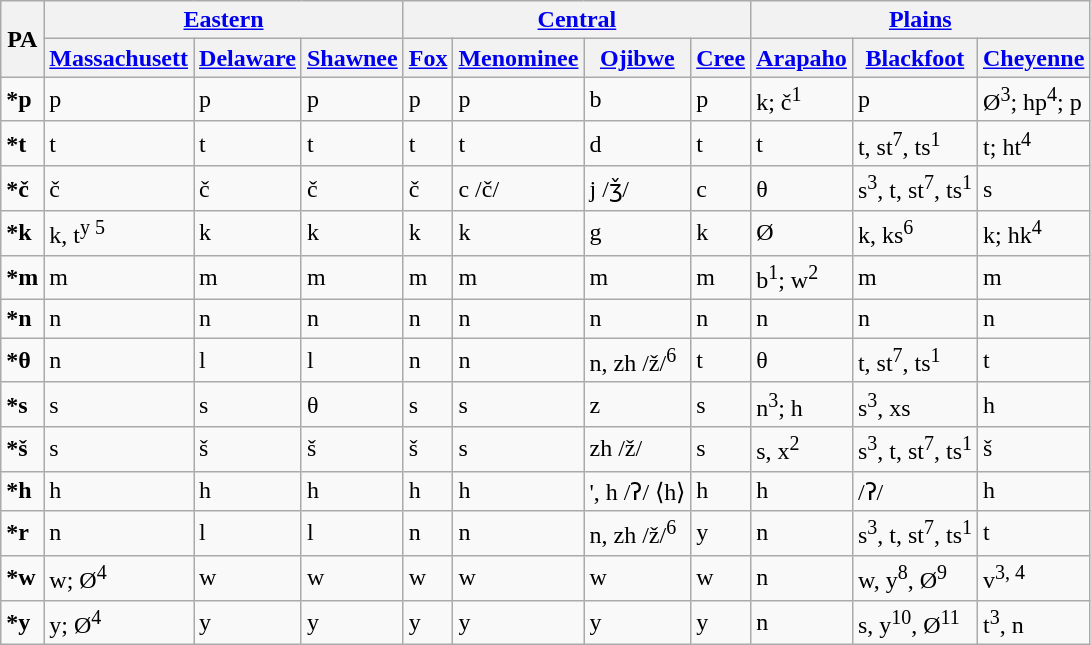<table class="wikitable">
<tr>
<th rowspan="2">PA</th>
<th colspan="3"><a href='#'>Eastern</a></th>
<th colspan="4"><a href='#'>Central</a></th>
<th colspan="3"><a href='#'>Plains</a></th>
</tr>
<tr>
<th><a href='#'>Massachusett</a></th>
<th><a href='#'>Delaware</a></th>
<th><a href='#'>Shawnee</a></th>
<th><a href='#'>Fox</a></th>
<th><a href='#'>Menominee</a></th>
<th><a href='#'>Ojibwe</a></th>
<th><a href='#'>Cree</a></th>
<th><a href='#'>Arapaho</a></th>
<th><a href='#'>Blackfoot</a></th>
<th><a href='#'>Cheyenne</a></th>
</tr>
<tr>
<td><strong>*p</strong></td>
<td>p</td>
<td>p</td>
<td>p</td>
<td>p</td>
<td>p</td>
<td>b</td>
<td>p</td>
<td>k; č<sup>1</sup></td>
<td>p</td>
<td>Ø<sup>3</sup>; hp<sup>4</sup>; p</td>
</tr>
<tr>
<td><strong>*t</strong></td>
<td>t</td>
<td>t</td>
<td>t</td>
<td>t</td>
<td>t</td>
<td>d</td>
<td>t</td>
<td>t</td>
<td>t, st<sup>7</sup>, ts<sup>1</sup></td>
<td>t; ht<sup>4</sup></td>
</tr>
<tr>
<td><strong>*č</strong></td>
<td>č</td>
<td>č</td>
<td>č</td>
<td>č</td>
<td>c /č/</td>
<td>j /ǯ/</td>
<td>c</td>
<td>θ</td>
<td>s<sup>3</sup>, t, st<sup>7</sup>, ts<sup>1</sup></td>
<td>s</td>
</tr>
<tr>
<td><strong>*k</strong></td>
<td>k, t<sup>y 5</sup></td>
<td>k</td>
<td>k</td>
<td>k</td>
<td>k</td>
<td>g</td>
<td>k</td>
<td>Ø</td>
<td>k, ks<sup>6</sup></td>
<td>k; hk<sup>4</sup></td>
</tr>
<tr>
<td><strong>*m</strong></td>
<td>m</td>
<td>m</td>
<td>m</td>
<td>m</td>
<td>m</td>
<td>m</td>
<td>m</td>
<td>b<sup>1</sup>; w<sup>2</sup></td>
<td>m</td>
<td>m</td>
</tr>
<tr>
<td><strong>*n</strong></td>
<td>n</td>
<td>n</td>
<td>n</td>
<td>n</td>
<td>n</td>
<td>n</td>
<td>n</td>
<td>n</td>
<td>n</td>
<td>n</td>
</tr>
<tr>
<td><strong>*θ</strong></td>
<td>n</td>
<td>l</td>
<td>l</td>
<td>n</td>
<td>n</td>
<td>n, zh /ž/<sup>6</sup></td>
<td>t</td>
<td>θ</td>
<td>t, st<sup>7</sup>, ts<sup>1</sup></td>
<td>t</td>
</tr>
<tr>
<td><strong>*s</strong></td>
<td>s</td>
<td>s</td>
<td>θ</td>
<td>s</td>
<td>s</td>
<td>z</td>
<td>s</td>
<td>n<sup>3</sup>; h</td>
<td>s<sup>3</sup>, xs</td>
<td>h</td>
</tr>
<tr>
<td><strong>*š</strong></td>
<td>s</td>
<td>š</td>
<td>š</td>
<td>š</td>
<td>s</td>
<td>zh /ž/</td>
<td>s</td>
<td>s, x<sup>2</sup></td>
<td>s<sup>3</sup>, t, st<sup>7</sup>, ts<sup>1</sup></td>
<td>š</td>
</tr>
<tr>
<td><strong>*h</strong></td>
<td>h</td>
<td>h</td>
<td>h</td>
<td>h</td>
<td>h</td>
<td>', h /ʔ/ ⟨h⟩</td>
<td>h</td>
<td>h</td>
<td>/ʔ/</td>
<td>h</td>
</tr>
<tr>
<td><strong>*r</strong></td>
<td>n</td>
<td>l</td>
<td>l</td>
<td>n</td>
<td>n</td>
<td>n, zh /ž/<sup>6</sup></td>
<td>y</td>
<td>n</td>
<td>s<sup>3</sup>, t, st<sup>7</sup>, ts<sup>1</sup></td>
<td>t</td>
</tr>
<tr>
<td><strong>*w</strong></td>
<td>w; Ø<sup>4</sup></td>
<td>w</td>
<td>w</td>
<td>w</td>
<td>w</td>
<td>w</td>
<td>w</td>
<td>n</td>
<td>w, y<sup>8</sup>, Ø<sup>9</sup></td>
<td>v<sup>3, 4</sup></td>
</tr>
<tr>
<td><strong>*y</strong></td>
<td>y; Ø<sup>4</sup></td>
<td>y</td>
<td>y</td>
<td>y</td>
<td>y</td>
<td>y</td>
<td>y</td>
<td>n</td>
<td>s, y<sup>10</sup>, Ø<sup>11</sup></td>
<td>t<sup>3</sup>, n</td>
</tr>
</table>
